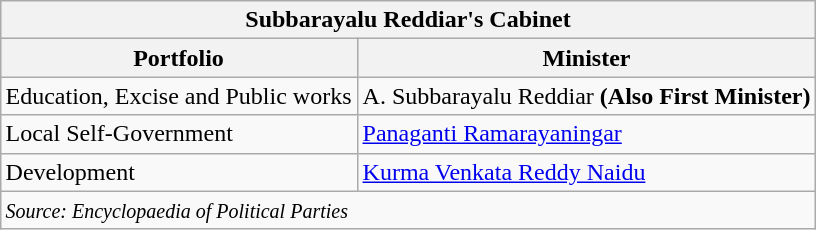<table class="wikitable sortable" style="margin:1em auto;">
<tr>
<th colspan="2">Subbarayalu Reddiar's Cabinet</th>
</tr>
<tr>
<th>Portfolio</th>
<th>Minister</th>
</tr>
<tr>
<td>Education, Excise and Public works</td>
<td>A. Subbarayalu Reddiar <strong>(Also First Minister)</strong></td>
</tr>
<tr>
<td>Local Self-Government</td>
<td><a href='#'>Panaganti Ramarayaningar</a></td>
</tr>
<tr>
<td>Development</td>
<td><a href='#'>Kurma Venkata Reddy Naidu</a></td>
</tr>
<tr>
<td colspan="2" align="left"><small><em>Source: Encyclopaedia of Political Parties</em></small></td>
</tr>
</table>
